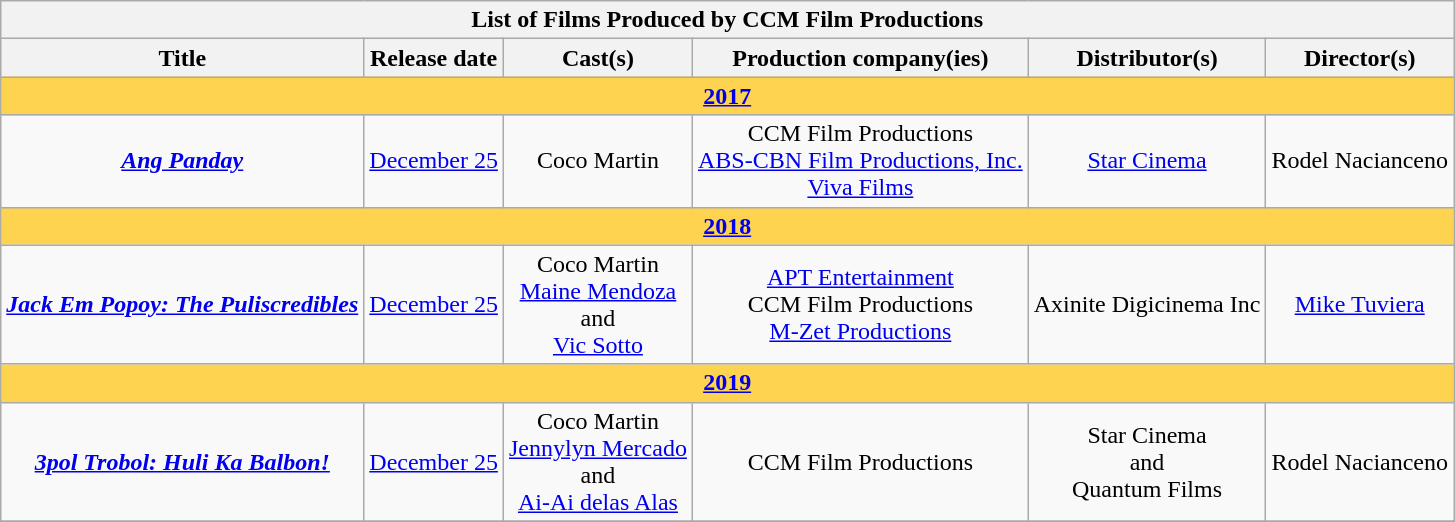<table class="wikitable" style="text-align:center; margin: 1em 1em 1em 0; background: #f9f9f9">
<tr>
<th colspan="6">List of Films Produced by CCM Film Productions</th>
</tr>
<tr>
<th>Title</th>
<th>Release date</th>
<th>Cast(s)</th>
<th>Production company(ies)</th>
<th>Distributor(s)</th>
<th>Director(s)</th>
</tr>
<tr>
<td colspan="8" style="background:#FDD34F;"><strong><a href='#'>2017</a></strong></td>
</tr>
<tr>
<td><strong><em><a href='#'>Ang Panday</a></em></strong></td>
<td><a href='#'>December 25</a></td>
<td>Coco Martin</td>
<td>CCM Film Productions <br> <a href='#'>ABS-CBN Film Productions, Inc.</a> <br> <a href='#'>Viva Films</a></td>
<td><a href='#'>Star Cinema</a></td>
<td>Rodel Nacianceno</td>
</tr>
<tr>
<td colspan="8" style="background:#FDD34F;"><strong><a href='#'>2018</a></strong></td>
</tr>
<tr>
<td><strong><em><a href='#'>Jack Em Popoy: The Puliscredibles</a></em></strong></td>
<td><a href='#'>December 25</a></td>
<td>Coco Martin <br> <a href='#'>Maine Mendoza</a> <br> and <br> <a href='#'>Vic Sotto</a></td>
<td><a href='#'>APT Entertainment</a> <br> CCM Film Productions <br> <a href='#'>M-Zet Productions</a></td>
<td>Axinite Digicinema Inc</td>
<td><a href='#'>Mike Tuviera</a></td>
</tr>
<tr>
<td colspan="6" colspan="8" style="background:#FDD34F;"><strong><a href='#'>2019</a></strong></td>
</tr>
<tr>
<td><strong><em><a href='#'>3pol Trobol: Huli Ka Balbon!</a></em></strong></td>
<td><a href='#'>December 25</a></td>
<td>Coco Martin <br> <a href='#'>Jennylyn Mercado</a> <br> and <br> <a href='#'>Ai-Ai delas Alas</a></td>
<td>CCM Film Productions</td>
<td>Star Cinema <br> and <br> Quantum Films</td>
<td>Rodel Nacianceno</td>
</tr>
<tr>
</tr>
</table>
